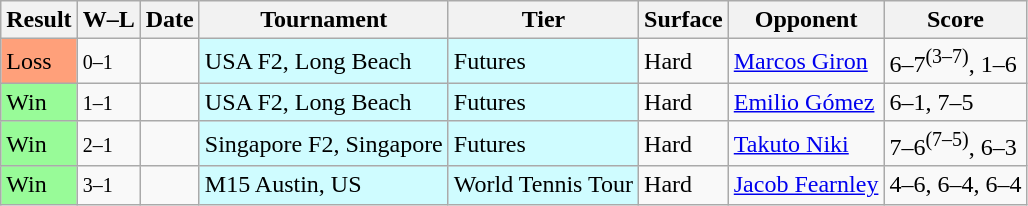<table class="sortable wikitable">
<tr>
<th>Result</th>
<th class="unsortable">W–L</th>
<th>Date</th>
<th>Tournament</th>
<th>Tier</th>
<th>Surface</th>
<th>Opponent</th>
<th class="unsortable">Score</th>
</tr>
<tr>
<td bgcolor=FFA07A>Loss</td>
<td><small>0–1</small></td>
<td></td>
<td style="background:#cffcff;">USA F2, Long Beach</td>
<td style="background:#cffcff;">Futures</td>
<td>Hard</td>
<td> <a href='#'>Marcos Giron</a></td>
<td>6–7<sup>(3–7)</sup>, 1–6</td>
</tr>
<tr>
<td bgcolor=98FB98>Win</td>
<td><small>1–1</small></td>
<td></td>
<td style="background:#cffcff;">USA F2, Long Beach</td>
<td style="background:#cffcff;">Futures</td>
<td>Hard</td>
<td> <a href='#'>Emilio Gómez</a></td>
<td>6–1, 7–5</td>
</tr>
<tr>
<td bgcolor=98FB98>Win</td>
<td><small>2–1</small></td>
<td></td>
<td style="background:#cffcff;">Singapore F2, Singapore</td>
<td style="background:#cffcff;">Futures</td>
<td>Hard</td>
<td> <a href='#'>Takuto Niki</a></td>
<td>7–6<sup>(7–5)</sup>, 6–3</td>
</tr>
<tr>
<td bgcolor=98FB98>Win</td>
<td><small>3–1</small></td>
<td></td>
<td style="background:#cffcff;">M15 Austin, US</td>
<td style="background:#cffcff;">World Tennis Tour</td>
<td>Hard</td>
<td> <a href='#'>Jacob Fearnley</a></td>
<td>4–6, 6–4, 6–4</td>
</tr>
</table>
